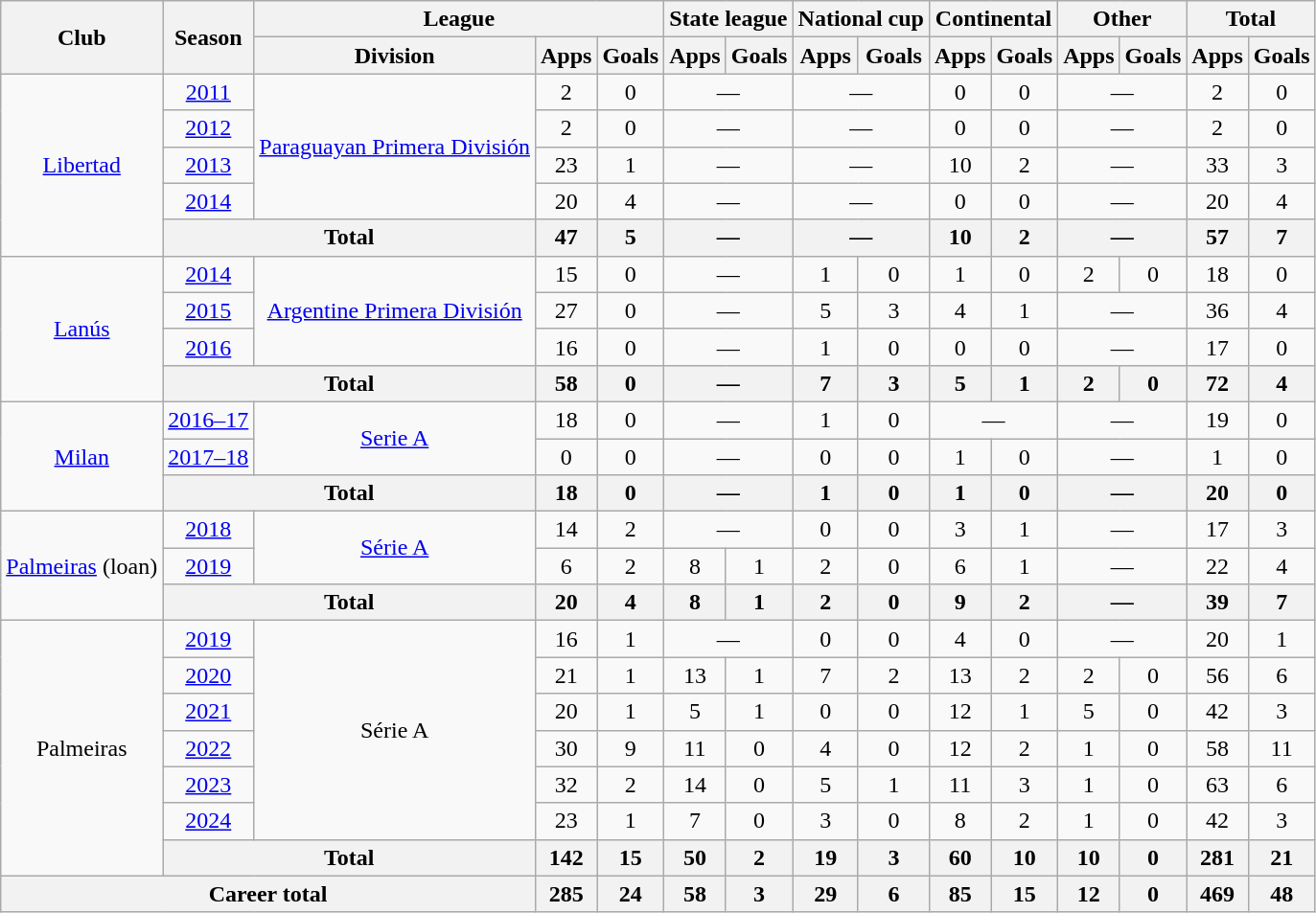<table class="wikitable" style="text-align: center;">
<tr>
<th rowspan="2">Club</th>
<th rowspan="2">Season</th>
<th colspan="3">League</th>
<th colspan="2">State league</th>
<th colspan="2">National cup</th>
<th colspan="2">Continental</th>
<th colspan="2">Other</th>
<th colspan="2">Total</th>
</tr>
<tr>
<th>Division</th>
<th>Apps</th>
<th>Goals</th>
<th>Apps</th>
<th>Goals</th>
<th>Apps</th>
<th>Goals</th>
<th>Apps</th>
<th>Goals</th>
<th>Apps</th>
<th>Goals</th>
<th>Apps</th>
<th>Goals</th>
</tr>
<tr>
<td rowspan="5"><a href='#'>Libertad</a></td>
<td><a href='#'>2011</a></td>
<td rowspan="4"><a href='#'>Paraguayan Primera División</a></td>
<td>2</td>
<td>0</td>
<td colspan="2">—</td>
<td colspan="2">—</td>
<td>0</td>
<td>0</td>
<td colspan="2">—</td>
<td>2</td>
<td>0</td>
</tr>
<tr>
<td><a href='#'>2012</a></td>
<td>2</td>
<td>0</td>
<td colspan="2">—</td>
<td colspan="2">—</td>
<td>0</td>
<td>0</td>
<td colspan="2">—</td>
<td>2</td>
<td>0</td>
</tr>
<tr>
<td><a href='#'>2013</a></td>
<td>23</td>
<td>1</td>
<td colspan="2">—</td>
<td colspan="2">—</td>
<td>10</td>
<td>2</td>
<td colspan="2">—</td>
<td>33</td>
<td>3</td>
</tr>
<tr>
<td><a href='#'>2014</a></td>
<td>20</td>
<td>4</td>
<td colspan="2">—</td>
<td colspan="2">—</td>
<td>0</td>
<td>0</td>
<td colspan="2">—</td>
<td>20</td>
<td>4</td>
</tr>
<tr>
<th colspan="2">Total</th>
<th>47</th>
<th>5</th>
<th colspan="2">—</th>
<th colspan="2">—</th>
<th>10</th>
<th>2</th>
<th colspan="2">—</th>
<th>57</th>
<th>7</th>
</tr>
<tr>
<td rowspan="4"><a href='#'>Lanús</a></td>
<td><a href='#'>2014</a></td>
<td rowspan="3"><a href='#'>Argentine Primera División</a></td>
<td>15</td>
<td>0</td>
<td colspan="2">—</td>
<td>1</td>
<td>0</td>
<td>1</td>
<td>0</td>
<td>2</td>
<td>0</td>
<td>18</td>
<td>0</td>
</tr>
<tr>
<td><a href='#'>2015</a></td>
<td>27</td>
<td>0</td>
<td colspan="2">—</td>
<td>5</td>
<td>3</td>
<td>4</td>
<td>1</td>
<td colspan="2">—</td>
<td>36</td>
<td>4</td>
</tr>
<tr>
<td><a href='#'>2016</a></td>
<td>16</td>
<td>0</td>
<td colspan="2">—</td>
<td>1</td>
<td>0</td>
<td>0</td>
<td>0</td>
<td colspan="2">—</td>
<td>17</td>
<td>0</td>
</tr>
<tr>
<th colspan="2">Total</th>
<th>58</th>
<th>0</th>
<th colspan="2">—</th>
<th>7</th>
<th>3</th>
<th>5</th>
<th>1</th>
<th>2</th>
<th>0</th>
<th>72</th>
<th>4</th>
</tr>
<tr>
<td rowspan="3"><a href='#'>Milan</a></td>
<td><a href='#'>2016–17</a></td>
<td rowspan="2"><a href='#'>Serie A</a></td>
<td>18</td>
<td>0</td>
<td colspan="2">—</td>
<td>1</td>
<td>0</td>
<td colspan="2">—</td>
<td colspan="2">—</td>
<td>19</td>
<td>0</td>
</tr>
<tr>
<td><a href='#'>2017–18</a></td>
<td>0</td>
<td>0</td>
<td colspan="2">—</td>
<td>0</td>
<td>0</td>
<td>1</td>
<td>0</td>
<td colspan="2">—</td>
<td>1</td>
<td>0</td>
</tr>
<tr>
<th colspan="2">Total</th>
<th>18</th>
<th>0</th>
<th colspan="2">—</th>
<th>1</th>
<th>0</th>
<th>1</th>
<th>0</th>
<th colspan="2">—</th>
<th>20</th>
<th>0</th>
</tr>
<tr>
<td rowspan="3"><a href='#'>Palmeiras</a> (loan)</td>
<td><a href='#'>2018</a></td>
<td rowspan="2"><a href='#'>Série A</a></td>
<td>14</td>
<td>2</td>
<td colspan="2">—</td>
<td>0</td>
<td>0</td>
<td>3</td>
<td>1</td>
<td colspan="2">—</td>
<td>17</td>
<td>3</td>
</tr>
<tr>
<td><a href='#'>2019</a></td>
<td>6</td>
<td>2</td>
<td>8</td>
<td>1</td>
<td>2</td>
<td>0</td>
<td>6</td>
<td>1</td>
<td colspan="2">—</td>
<td>22</td>
<td>4</td>
</tr>
<tr>
<th colspan="2">Total</th>
<th>20</th>
<th>4</th>
<th>8</th>
<th>1</th>
<th>2</th>
<th>0</th>
<th>9</th>
<th>2</th>
<th colspan="2">—</th>
<th>39</th>
<th>7</th>
</tr>
<tr>
<td rowspan="7">Palmeiras</td>
<td><a href='#'>2019</a></td>
<td rowspan="6">Série A</td>
<td>16</td>
<td>1</td>
<td colspan="2">—</td>
<td>0</td>
<td>0</td>
<td>4</td>
<td>0</td>
<td colspan="2">—</td>
<td>20</td>
<td>1</td>
</tr>
<tr>
<td><a href='#'>2020</a></td>
<td>21</td>
<td>1</td>
<td>13</td>
<td>1</td>
<td>7</td>
<td>2</td>
<td>13</td>
<td>2</td>
<td>2</td>
<td>0</td>
<td>56</td>
<td>6</td>
</tr>
<tr>
<td><a href='#'>2021</a></td>
<td>20</td>
<td>1</td>
<td>5</td>
<td>1</td>
<td>0</td>
<td>0</td>
<td>12</td>
<td>1</td>
<td>5</td>
<td>0</td>
<td>42</td>
<td>3</td>
</tr>
<tr>
<td><a href='#'>2022</a></td>
<td>30</td>
<td>9</td>
<td>11</td>
<td>0</td>
<td>4</td>
<td>0</td>
<td>12</td>
<td>2</td>
<td>1</td>
<td>0</td>
<td>58</td>
<td>11</td>
</tr>
<tr>
<td><a href='#'>2023</a></td>
<td>32</td>
<td>2</td>
<td>14</td>
<td>0</td>
<td>5</td>
<td>1</td>
<td>11</td>
<td>3</td>
<td>1</td>
<td>0</td>
<td>63</td>
<td>6</td>
</tr>
<tr>
<td><a href='#'>2024</a></td>
<td>23</td>
<td>1</td>
<td>7</td>
<td>0</td>
<td>3</td>
<td>0</td>
<td>8</td>
<td>2</td>
<td>1</td>
<td>0</td>
<td>42</td>
<td>3</td>
</tr>
<tr>
<th colspan="2">Total</th>
<th>142</th>
<th>15</th>
<th>50</th>
<th>2</th>
<th>19</th>
<th>3</th>
<th>60</th>
<th>10</th>
<th>10</th>
<th>0</th>
<th>281</th>
<th>21</th>
</tr>
<tr>
<th colspan="3">Career total</th>
<th>285</th>
<th>24</th>
<th>58</th>
<th>3</th>
<th>29</th>
<th>6</th>
<th>85</th>
<th>15</th>
<th>12</th>
<th>0</th>
<th>469</th>
<th>48</th>
</tr>
</table>
